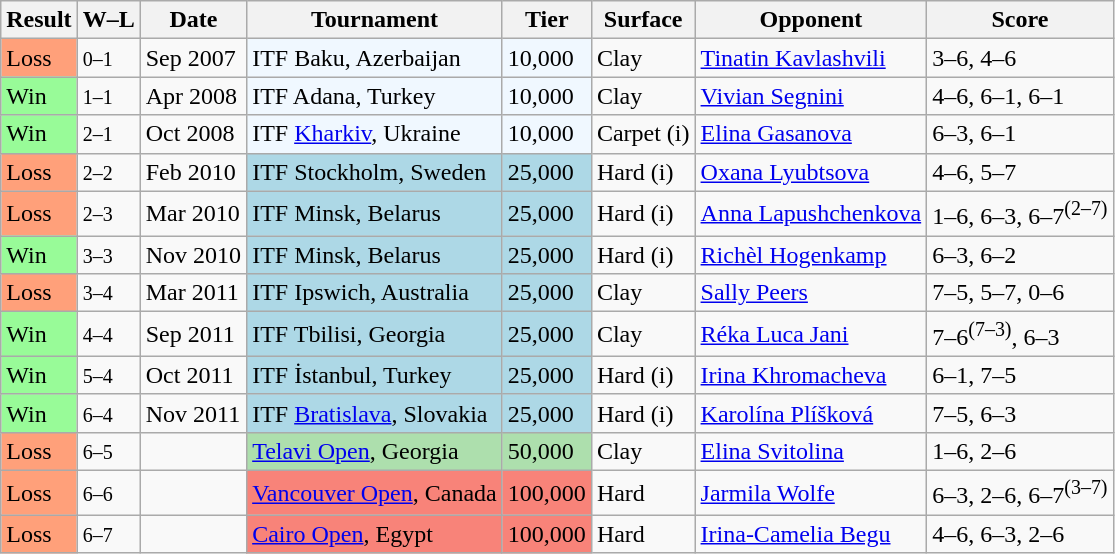<table class="sortable wikitable">
<tr>
<th>Result</th>
<th class="unsortable">W–L</th>
<th>Date</th>
<th>Tournament</th>
<th>Tier</th>
<th>Surface</th>
<th>Opponent</th>
<th class="unsortable">Score</th>
</tr>
<tr>
<td bgcolor=FFA07A>Loss</td>
<td><small>0–1</small></td>
<td>Sep 2007</td>
<td style="background:#f0f8ff;">ITF Baku, Azerbaijan</td>
<td style="background:#f0f8ff;">10,000</td>
<td>Clay</td>
<td> <a href='#'>Tinatin Kavlashvili</a></td>
<td>3–6, 4–6</td>
</tr>
<tr>
<td bgcolor=98FB98>Win</td>
<td><small>1–1</small></td>
<td>Apr 2008</td>
<td style="background:#f0f8ff;">ITF Adana, Turkey</td>
<td style="background:#f0f8ff;">10,000</td>
<td>Clay</td>
<td> <a href='#'>Vivian Segnini</a></td>
<td>4–6, 6–1, 6–1</td>
</tr>
<tr>
<td bgcolor=98FB98>Win</td>
<td><small>2–1</small></td>
<td>Oct 2008</td>
<td style="background:#f0f8ff;">ITF <a href='#'>Kharkiv</a>, Ukraine</td>
<td style="background:#f0f8ff;">10,000</td>
<td>Carpet (i)</td>
<td> <a href='#'>Elina Gasanova</a></td>
<td>6–3, 6–1</td>
</tr>
<tr>
<td bgcolor=FFA07A>Loss</td>
<td><small>2–2</small></td>
<td>Feb 2010</td>
<td style="background:lightblue;">ITF Stockholm, Sweden</td>
<td style="background:lightblue;">25,000</td>
<td>Hard (i)</td>
<td> <a href='#'>Oxana Lyubtsova</a></td>
<td>4–6, 5–7</td>
</tr>
<tr>
<td bgcolor=FFA07A>Loss</td>
<td><small>2–3</small></td>
<td>Mar 2010</td>
<td style="background:lightblue;">ITF Minsk, Belarus</td>
<td style="background:lightblue;">25,000</td>
<td>Hard (i)</td>
<td> <a href='#'>Anna Lapushchenkova</a></td>
<td>1–6, 6–3, 6–7<sup>(2–7)</sup></td>
</tr>
<tr>
<td bgcolor=98FB98>Win</td>
<td><small>3–3</small></td>
<td>Nov 2010</td>
<td style="background:lightblue;">ITF Minsk, Belarus</td>
<td style="background:lightblue;">25,000</td>
<td>Hard (i)</td>
<td> <a href='#'>Richèl Hogenkamp</a></td>
<td>6–3, 6–2</td>
</tr>
<tr>
<td bgcolor=FFA07A>Loss</td>
<td><small>3–4</small></td>
<td>Mar 2011</td>
<td style="background:lightblue;">ITF Ipswich, Australia</td>
<td style="background:lightblue;">25,000</td>
<td>Clay</td>
<td> <a href='#'>Sally Peers</a></td>
<td>7–5, 5–7, 0–6</td>
</tr>
<tr>
<td bgcolor=98FB98>Win</td>
<td><small>4–4</small></td>
<td>Sep 2011</td>
<td style="background:lightblue;">ITF Tbilisi, Georgia</td>
<td style="background:lightblue;">25,000</td>
<td>Clay</td>
<td> <a href='#'>Réka Luca Jani</a></td>
<td>7–6<sup>(7–3)</sup>, 6–3</td>
</tr>
<tr>
<td bgcolor=98FB98>Win</td>
<td><small>5–4</small></td>
<td>Oct 2011</td>
<td style="background:lightblue;">ITF İstanbul, Turkey</td>
<td style="background:lightblue;">25,000</td>
<td>Hard (i)</td>
<td> <a href='#'>Irina Khromacheva</a></td>
<td>6–1, 7–5</td>
</tr>
<tr>
<td bgcolor=98FB98>Win</td>
<td><small>6–4</small></td>
<td>Nov 2011</td>
<td style="background:lightblue;">ITF <a href='#'>Bratislava</a>, Slovakia</td>
<td style="background:lightblue;">25,000</td>
<td>Hard (i)</td>
<td> <a href='#'>Karolína Plíšková</a></td>
<td>7–5, 6–3</td>
</tr>
<tr>
<td bgcolor=FFA07A>Loss</td>
<td><small>6–5</small></td>
<td><a href='#'></a></td>
<td style="background:#addfad;"><a href='#'>Telavi Open</a>, Georgia</td>
<td style="background:#addfad;">50,000</td>
<td>Clay</td>
<td> <a href='#'>Elina Svitolina</a></td>
<td>1–6, 2–6</td>
</tr>
<tr>
<td bgcolor=FFA07A>Loss</td>
<td><small>6–6</small></td>
<td><a href='#'></a></td>
<td style="background:#f88379;"><a href='#'>Vancouver Open</a>, Canada</td>
<td style="background:#f88379;">100,000</td>
<td>Hard</td>
<td> <a href='#'>Jarmila Wolfe</a></td>
<td>6–3, 2–6, 6–7<sup>(3–7)</sup></td>
</tr>
<tr>
<td bgcolor=FFA07A>Loss</td>
<td><small>6–7</small></td>
<td><a href='#'></a></td>
<td style="background:#f88379;"><a href='#'>Cairo Open</a>, Egypt</td>
<td style="background:#f88379;">100,000</td>
<td>Hard</td>
<td> <a href='#'>Irina-Camelia Begu</a></td>
<td>4–6, 6–3, 2–6</td>
</tr>
</table>
